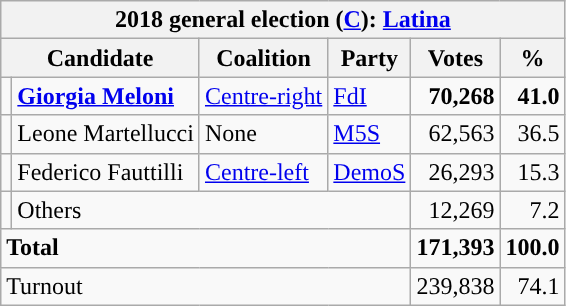<table class=wikitable style="text-align:right">
<tr>
<th colspan=6>2018 general election (<a href='#'>C</a>): <a href='#'>Latina</a></th>
</tr>
<tr>
<th colspan=2>Candidate</th>
<th>Coalition</th>
<th>Party</th>
<th>Votes</th>
<th>%</th>
</tr>
<tr>
<td></td>
<td align=left><strong><a href='#'>Giorgia Meloni</a></strong></td>
<td align=left><a href='#'>Centre-right</a></td>
<td align=left><a href='#'>FdI</a></td>
<td><strong>70,268</strong></td>
<td><strong>41.0</strong></td>
</tr>
<tr>
<td></td>
<td align=left>Leone Martellucci</td>
<td align=left>None</td>
<td align=left><a href='#'>M5S</a></td>
<td>62,563</td>
<td>36.5</td>
</tr>
<tr>
<td></td>
<td align=left>Federico Fauttilli</td>
<td align=left><a href='#'>Centre-left</a></td>
<td align=left><a href='#'>DemoS</a></td>
<td>26,293</td>
<td>15.3</td>
</tr>
<tr>
<td></td>
<td align=left colspan=3>Others</td>
<td>12,269</td>
<td>7.2</td>
</tr>
<tr>
<td align=left colspan=4><strong>Total</strong></td>
<td><strong>171,393</strong></td>
<td><strong>100.0</strong></td>
</tr>
<tr>
<td align=left colspan=4>Turnout</td>
<td>239,838</td>
<td>74.1</td>
</tr>
</table>
